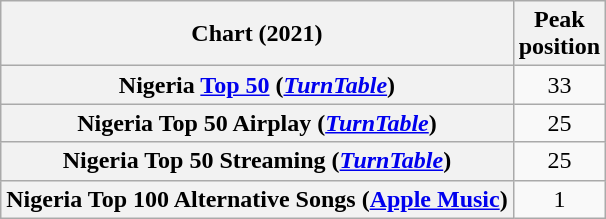<table class="wikitable sortable plainrowheaders" style="text-align:center">
<tr>
<th scope="col">Chart (2021)</th>
<th scope="col">Peak<br>position</th>
</tr>
<tr>
<th scope="row">Nigeria <a href='#'>Top 50</a> (<em><a href='#'>TurnTable</a></em>)</th>
<td>33</td>
</tr>
<tr>
<th scope="row">Nigeria Top 50 Airplay (<em><a href='#'>TurnTable</a></em>)</th>
<td>25</td>
</tr>
<tr>
<th scope="row">Nigeria Top 50 Streaming (<em><a href='#'>TurnTable</a></em>)</th>
<td>25</td>
</tr>
<tr>
<th scope="row">Nigeria Top 100 Alternative Songs (<a href='#'>Apple Music</a>)</th>
<td>1</td>
</tr>
</table>
